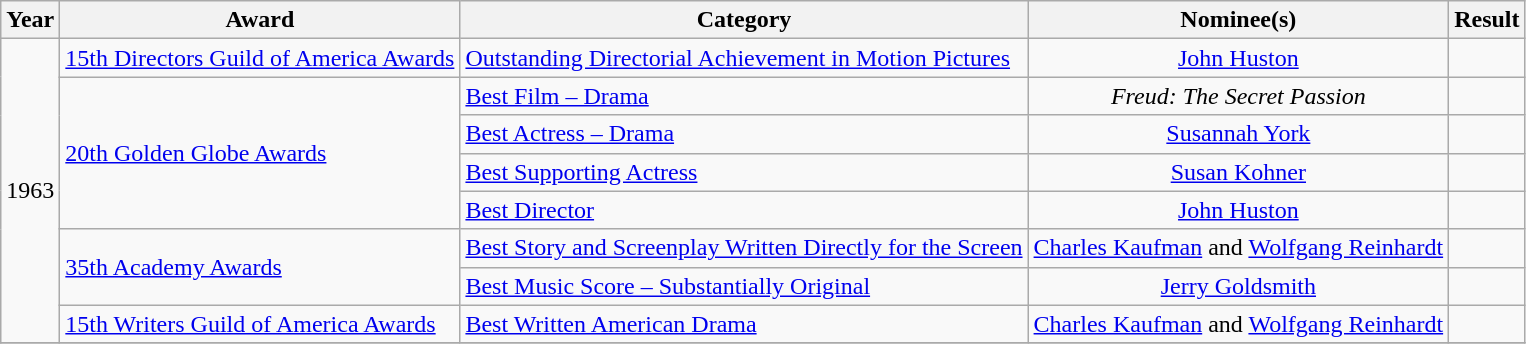<table class="wikitable">
<tr>
<th>Year</th>
<th>Award</th>
<th>Category</th>
<th>Nominee(s)</th>
<th>Result</th>
</tr>
<tr>
<td rowspan="8">1963</td>
<td><a href='#'>15th Directors Guild of America Awards</a></td>
<td><a href='#'>Outstanding Directorial Achievement in Motion Pictures</a></td>
<td style="text-align:center;"><a href='#'>John Huston</a></td>
<td></td>
</tr>
<tr>
<td rowspan="4"><a href='#'>20th Golden Globe Awards</a></td>
<td><a href='#'>Best Film – Drama</a></td>
<td style="text-align:center;"><em>Freud: The Secret Passion</em></td>
<td></td>
</tr>
<tr>
<td><a href='#'>Best Actress – Drama</a></td>
<td style="text-align:center;"><a href='#'>Susannah York</a></td>
<td></td>
</tr>
<tr>
<td><a href='#'>Best Supporting Actress</a></td>
<td style="text-align:center;"><a href='#'>Susan Kohner</a></td>
<td></td>
</tr>
<tr>
<td><a href='#'>Best Director</a></td>
<td style="text-align:center;"><a href='#'>John Huston</a></td>
<td></td>
</tr>
<tr>
<td rowspan="2"><a href='#'>35th Academy Awards</a></td>
<td><a href='#'>Best Story and Screenplay Written Directly for the Screen</a></td>
<td style="text-align:center;"><a href='#'>Charles Kaufman</a> and <a href='#'>Wolfgang Reinhardt</a></td>
<td></td>
</tr>
<tr>
<td><a href='#'>Best Music Score – Substantially Original</a></td>
<td style="text-align:center;"><a href='#'>Jerry Goldsmith</a></td>
<td></td>
</tr>
<tr>
<td><a href='#'>15th Writers Guild of America Awards</a></td>
<td><a href='#'>Best Written American Drama</a></td>
<td style="text-align:center;"><a href='#'>Charles Kaufman</a> and <a href='#'>Wolfgang Reinhardt</a></td>
<td></td>
</tr>
<tr>
</tr>
</table>
